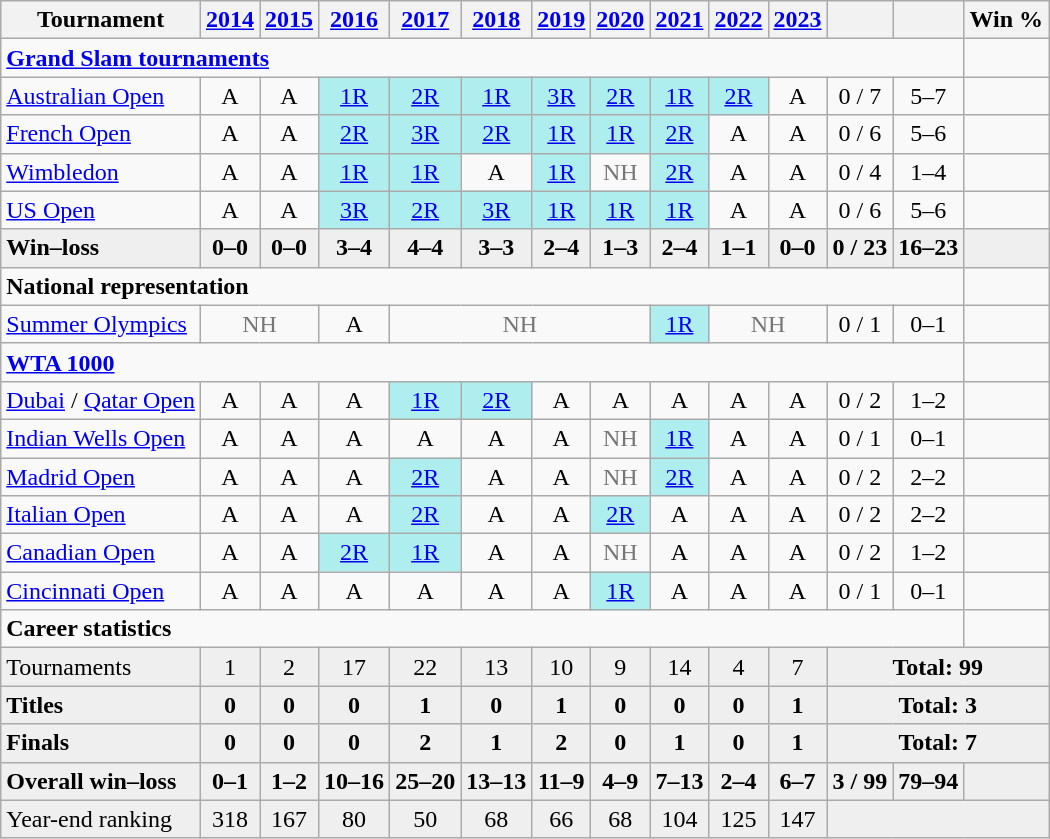<table class="wikitable" style="text-align:center">
<tr>
<th>Tournament</th>
<th><a href='#'>2014</a></th>
<th><a href='#'>2015</a></th>
<th><a href='#'>2016</a></th>
<th><a href='#'>2017</a></th>
<th><a href='#'>2018</a></th>
<th><a href='#'>2019</a></th>
<th><a href='#'>2020</a></th>
<th><a href='#'>2021</a></th>
<th><a href='#'>2022</a></th>
<th><a href='#'>2023</a></th>
<th></th>
<th></th>
<th>Win %</th>
</tr>
<tr>
<td colspan="13" align="left"><strong><a href='#'>Grand Slam tournaments</a></strong></td>
</tr>
<tr>
<td align="left"><a href='#'>Australian Open</a></td>
<td>A</td>
<td>A</td>
<td bgcolor="afeeee"><a href='#'>1R</a></td>
<td bgcolor="afeeee"><a href='#'>2R</a></td>
<td bgcolor="afeeee"><a href='#'>1R</a></td>
<td bgcolor="afeeee"><a href='#'>3R</a></td>
<td bgcolor="afeeee"><a href='#'>2R</a></td>
<td bgcolor="afeeee"><a href='#'>1R</a></td>
<td bgcolor=afeeee><a href='#'>2R</a></td>
<td>A</td>
<td>0 / 7</td>
<td>5–7</td>
<td></td>
</tr>
<tr>
<td align="left"><a href='#'>French Open</a></td>
<td>A</td>
<td>A</td>
<td bgcolor="afeeee"><a href='#'>2R</a></td>
<td bgcolor="afeeee"><a href='#'>3R</a></td>
<td bgcolor="afeeee"><a href='#'>2R</a></td>
<td bgcolor="afeeee"><a href='#'>1R</a></td>
<td bgcolor="afeeee"><a href='#'>1R</a></td>
<td bgcolor="afeeee"><a href='#'>2R</a></td>
<td>A</td>
<td>A</td>
<td>0 / 6</td>
<td>5–6</td>
<td></td>
</tr>
<tr>
<td align="left"><a href='#'>Wimbledon</a></td>
<td>A</td>
<td>A</td>
<td bgcolor="afeeee"><a href='#'>1R</a></td>
<td bgcolor="afeeee"><a href='#'>1R</a></td>
<td>A</td>
<td bgcolor="afeeee"><a href='#'>1R</a></td>
<td style="color:#767676;">NH</td>
<td bgcolor="afeeee"><a href='#'>2R</a></td>
<td>A</td>
<td>A</td>
<td>0 / 4</td>
<td>1–4</td>
<td></td>
</tr>
<tr>
<td align="left"><a href='#'>US Open</a></td>
<td>A</td>
<td>A</td>
<td bgcolor="afeeee"><a href='#'>3R</a></td>
<td bgcolor="afeeee"><a href='#'>2R</a></td>
<td bgcolor="afeeee"><a href='#'>3R</a></td>
<td bgcolor="afeeee"><a href='#'>1R</a></td>
<td bgcolor="afeeee"><a href='#'>1R</a></td>
<td bgcolor="afeeee"><a href='#'>1R</a></td>
<td>A</td>
<td>A</td>
<td>0 / 6</td>
<td>5–6</td>
<td></td>
</tr>
<tr style="background:#efefef;font-weight:bold;">
<td align="left">Win–loss</td>
<td>0–0</td>
<td>0–0</td>
<td>3–4</td>
<td>4–4</td>
<td>3–3</td>
<td>2–4</td>
<td>1–3</td>
<td>2–4</td>
<td>1–1</td>
<td>0–0</td>
<td>0 / 23</td>
<td>16–23</td>
<td></td>
</tr>
<tr>
<td colspan="13" align="left"><strong>National representation</strong></td>
</tr>
<tr>
<td align=left><a href='#'>Summer Olympics</a></td>
<td style=color:#767676  colspan="2">NH</td>
<td>A</td>
<td style=color:#767676  colspan="4">NH</td>
<td bgcolor=afeeee><a href='#'>1R</a></td>
<td style=color:#767676  colspan="2">NH</td>
<td>0 / 1</td>
<td>0–1</td>
<td></td>
</tr>
<tr>
<td colspan="13" align="left"><strong><a href='#'>WTA 1000</a></strong></td>
</tr>
<tr>
<td align="left"><a href='#'>Dubai</a> / <a href='#'>Qatar Open</a></td>
<td>A</td>
<td>A</td>
<td>A</td>
<td bgcolor="afeeee"><a href='#'>1R</a></td>
<td bgcolor="afeeee"><a href='#'>2R</a></td>
<td>A</td>
<td>A</td>
<td>A</td>
<td>A</td>
<td>A</td>
<td>0 / 2</td>
<td>1–2</td>
<td></td>
</tr>
<tr>
<td align="left"><a href='#'>Indian Wells Open</a></td>
<td>A</td>
<td>A</td>
<td>A</td>
<td>A</td>
<td>A</td>
<td>A</td>
<td style="color:#767676;">NH</td>
<td bgcolor="afeeee"><a href='#'>1R</a></td>
<td>A</td>
<td>A</td>
<td>0 / 1</td>
<td>0–1</td>
<td></td>
</tr>
<tr>
<td align="left"><a href='#'>Madrid Open</a></td>
<td>A</td>
<td>A</td>
<td>A</td>
<td bgcolor="afeeee"><a href='#'>2R</a></td>
<td>A</td>
<td>A</td>
<td style="color:#767676;">NH</td>
<td bgcolor="afeeee"><a href='#'>2R</a></td>
<td>A</td>
<td>A</td>
<td>0 / 2</td>
<td>2–2</td>
<td></td>
</tr>
<tr>
<td align="left"><a href='#'>Italian Open</a></td>
<td>A</td>
<td>A</td>
<td>A</td>
<td bgcolor="afeeee"><a href='#'>2R</a></td>
<td>A</td>
<td>A</td>
<td bgcolor="afeeee"><a href='#'>2R</a></td>
<td>A</td>
<td>A</td>
<td>A</td>
<td>0 / 2</td>
<td>2–2</td>
<td></td>
</tr>
<tr>
<td align="left"><a href='#'>Canadian Open</a></td>
<td>A</td>
<td>A</td>
<td bgcolor="afeeee"><a href='#'>2R</a></td>
<td bgcolor="afeeee"><a href='#'>1R</a></td>
<td>A</td>
<td>A</td>
<td style="color:#767676;">NH</td>
<td>A</td>
<td>A</td>
<td>A</td>
<td>0 / 2</td>
<td>1–2</td>
<td></td>
</tr>
<tr>
<td align="left"><a href='#'>Cincinnati Open</a></td>
<td>A</td>
<td>A</td>
<td>A</td>
<td>A</td>
<td>A</td>
<td>A</td>
<td bgcolor="afeeee"><a href='#'>1R</a></td>
<td>A</td>
<td>A</td>
<td>A</td>
<td>0 / 1</td>
<td>0–1</td>
<td></td>
</tr>
<tr>
<td colspan="13" align="left"><strong>Career statistics</strong></td>
</tr>
<tr bgcolor=efefef>
<td align=left>Tournaments</td>
<td>1</td>
<td>2</td>
<td>17</td>
<td>22</td>
<td>13</td>
<td>10</td>
<td>9</td>
<td>14</td>
<td>4</td>
<td>7</td>
<td colspan="3"><strong>Total: 99</strong></td>
</tr>
<tr style=background:#efefef;font-weight:bold>
<td align=left>Titles</td>
<td>0</td>
<td>0</td>
<td>0</td>
<td>1</td>
<td>0</td>
<td>1</td>
<td>0</td>
<td>0</td>
<td>0</td>
<td>1</td>
<td colspan="3">Total: 3</td>
</tr>
<tr style=background:#efefef;font-weight:bold>
<td align=left>Finals</td>
<td>0</td>
<td>0</td>
<td>0</td>
<td>2</td>
<td>1</td>
<td>2</td>
<td>0</td>
<td>1</td>
<td>0</td>
<td>1</td>
<td colspan="3">Total: 7</td>
</tr>
<tr style=background:#efefef;font-weight:bold>
<td align=left>Overall win–loss</td>
<td>0–1</td>
<td>1–2</td>
<td>10–16</td>
<td>25–20</td>
<td>13–13</td>
<td>11–9</td>
<td>4–9</td>
<td>7–13</td>
<td>2–4</td>
<td>6–7</td>
<td>3 / 99</td>
<td>79–94</td>
<td></td>
</tr>
<tr bgcolor=efefef>
<td align=left>Year-end ranking</td>
<td>318</td>
<td>167</td>
<td>80</td>
<td>50</td>
<td>68</td>
<td>66</td>
<td>68</td>
<td>104</td>
<td>125</td>
<td>147</td>
<td colspan="3"></td>
</tr>
</table>
